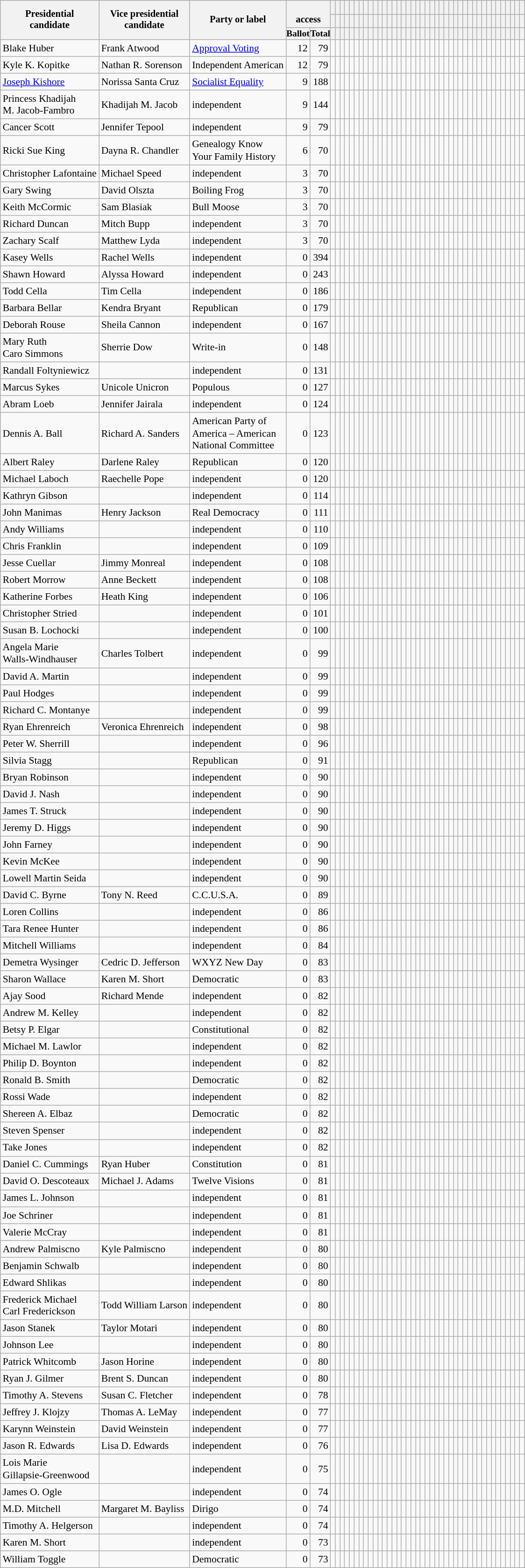<table class="wikitable collapsible collapsed nowrap" style="font-size:90%; line-height:1.2">
<tr style=font-size:95%>
<th rowspan=3>Presidential<br>candidate</th>
<th rowspan=3>Vice presidential<br>candidate</th>
<th rowspan=3>Party or label</th>
<th rowspan=2 colspan=2><a href='#'></a><br>access</th>
<th></th>
<th></th>
<th></th>
<th></th>
<th></th>
<th></th>
<th></th>
<th></th>
<th></th>
<th></th>
<th></th>
<th></th>
<th></th>
<th></th>
<th></th>
<th></th>
<th></th>
<th></th>
<th></th>
<th></th>
<th></th>
<th></th>
<th></th>
<th></th>
<th></th>
<th></th>
<th></th>
<th></th>
<th></th>
<th></th>
<th></th>
<th></th>
<th></th>
<th></th>
<th></th>
<th></th>
<th></th>
<th></th>
<th></th>
<th></th>
<th></th>
</tr>
<tr style=font-size:95%>
<th></th>
<th></th>
<th></th>
<th></th>
<th></th>
<th></th>
<th></th>
<th></th>
<th></th>
<th></th>
<th></th>
<th></th>
<th></th>
<th></th>
<th></th>
<th></th>
<th></th>
<th></th>
<th></th>
<th></th>
<th></th>
<th></th>
<th></th>
<th></th>
<th></th>
<th></th>
<th></th>
<th></th>
<th></th>
<th></th>
<th></th>
<th></th>
<th></th>
<th></th>
<th></th>
<th></th>
<th></th>
<th></th>
<th></th>
<th></th>
<th></th>
</tr>
<tr style=font-size:95%>
<th style="font-size:95%; padding:0">Ballot</th>
<th style="font-size:95%; padding:0">Total</th>
<th></th>
<th></th>
<th></th>
<th></th>
<th></th>
<th></th>
<th></th>
<th></th>
<th></th>
<th></th>
<th></th>
<th></th>
<th></th>
<th></th>
<th></th>
<th></th>
<th></th>
<th></th>
<th></th>
<th></th>
<th></th>
<th></th>
<th></th>
<th></th>
<th></th>
<th></th>
<th></th>
<th></th>
<th></th>
<th></th>
<th></th>
<th></th>
<th></th>
<th></th>
<th></th>
<th></th>
<th></th>
<th></th>
<th></th>
<th></th>
<th></th>
</tr>
<tr>
<td>Blake Huber</td>
<td>Frank Atwood</td>
<td><a href='#'>Approval Voting</a></td>
<td align=right>12</td>
<td align=right>79</td>
<td></td>
<td></td>
<td></td>
<td></td>
<td></td>
<td></td>
<td></td>
<td></td>
<td></td>
<td></td>
<td></td>
<td></td>
<td></td>
<td></td>
<td></td>
<td></td>
<td></td>
<td></td>
<td></td>
<td></td>
<td></td>
<td></td>
<td></td>
<td></td>
<td></td>
<td></td>
<td></td>
<td></td>
<td></td>
<td></td>
<td></td>
<td></td>
<td></td>
<td></td>
<td></td>
<td></td>
<td></td>
<td></td>
<td></td>
<td></td>
<td></td>
</tr>
<tr>
<td>Kyle K. Kopitke</td>
<td>Nathan R. Sorenson</td>
<td>Independent American</td>
<td align=right>12</td>
<td align=right>79</td>
<td></td>
<td></td>
<td></td>
<td></td>
<td></td>
<td></td>
<td></td>
<td></td>
<td></td>
<td></td>
<td></td>
<td></td>
<td></td>
<td></td>
<td></td>
<td></td>
<td></td>
<td></td>
<td></td>
<td></td>
<td></td>
<td></td>
<td></td>
<td></td>
<td></td>
<td></td>
<td></td>
<td></td>
<td></td>
<td></td>
<td></td>
<td></td>
<td></td>
<td></td>
<td></td>
<td></td>
<td></td>
<td></td>
<td></td>
<td></td>
<td></td>
</tr>
<tr>
<td><a href='#'>Joseph Kishore</a></td>
<td>Norissa Santa Cruz</td>
<td><a href='#'>Socialist Equality</a></td>
<td align=right>9</td>
<td align=right>188</td>
<td></td>
<td></td>
<td></td>
<td></td>
<td></td>
<td></td>
<td></td>
<td></td>
<td></td>
<td></td>
<td></td>
<td></td>
<td></td>
<td></td>
<td></td>
<td></td>
<td></td>
<td></td>
<td></td>
<td></td>
<td></td>
<td></td>
<td></td>
<td></td>
<td></td>
<td></td>
<td></td>
<td></td>
<td></td>
<td></td>
<td></td>
<td></td>
<td></td>
<td></td>
<td></td>
<td></td>
<td></td>
<td></td>
<td></td>
<td></td>
<td></td>
</tr>
<tr>
<td>Princess Khadijah<br>M. Jacob-Fambro</td>
<td>Khadijah M. Jacob</td>
<td>independent</td>
<td align=right>9</td>
<td align=right>144</td>
<td></td>
<td></td>
<td></td>
<td></td>
<td></td>
<td></td>
<td></td>
<td></td>
<td></td>
<td></td>
<td></td>
<td></td>
<td></td>
<td></td>
<td></td>
<td></td>
<td></td>
<td></td>
<td></td>
<td></td>
<td></td>
<td></td>
<td></td>
<td></td>
<td></td>
<td></td>
<td></td>
<td></td>
<td></td>
<td></td>
<td></td>
<td></td>
<td></td>
<td></td>
<td></td>
<td></td>
<td></td>
<td></td>
<td></td>
<td></td>
<td></td>
</tr>
<tr>
<td>Cancer Scott</td>
<td>Jennifer Tepool</td>
<td>independent</td>
<td align=right>9</td>
<td align=right>79</td>
<td></td>
<td></td>
<td></td>
<td></td>
<td></td>
<td></td>
<td></td>
<td></td>
<td></td>
<td></td>
<td></td>
<td></td>
<td></td>
<td></td>
<td></td>
<td></td>
<td></td>
<td></td>
<td></td>
<td></td>
<td></td>
<td></td>
<td></td>
<td></td>
<td></td>
<td></td>
<td></td>
<td></td>
<td></td>
<td></td>
<td></td>
<td></td>
<td></td>
<td></td>
<td></td>
<td></td>
<td></td>
<td></td>
<td></td>
<td></td>
<td></td>
</tr>
<tr>
<td>Ricki Sue King</td>
<td>Dayna R. Chandler</td>
<td>Genealogy Know<br>Your Family History</td>
<td align=right>6</td>
<td align=right>70</td>
<td></td>
<td></td>
<td></td>
<td></td>
<td></td>
<td></td>
<td></td>
<td></td>
<td></td>
<td></td>
<td></td>
<td></td>
<td></td>
<td></td>
<td></td>
<td></td>
<td></td>
<td></td>
<td></td>
<td></td>
<td></td>
<td></td>
<td></td>
<td></td>
<td></td>
<td></td>
<td></td>
<td></td>
<td></td>
<td></td>
<td></td>
<td></td>
<td></td>
<td></td>
<td></td>
<td></td>
<td></td>
<td></td>
<td></td>
<td></td>
<td></td>
</tr>
<tr>
<td>Christopher Lafontaine</td>
<td>Michael Speed</td>
<td>independent</td>
<td align=right>3</td>
<td align=right>70</td>
<td></td>
<td></td>
<td></td>
<td></td>
<td></td>
<td></td>
<td></td>
<td></td>
<td></td>
<td></td>
<td></td>
<td></td>
<td></td>
<td></td>
<td></td>
<td></td>
<td></td>
<td></td>
<td></td>
<td></td>
<td></td>
<td></td>
<td></td>
<td></td>
<td></td>
<td></td>
<td></td>
<td></td>
<td></td>
<td></td>
<td></td>
<td></td>
<td></td>
<td></td>
<td></td>
<td></td>
<td></td>
<td></td>
<td></td>
<td></td>
<td></td>
</tr>
<tr>
<td>Gary Swing</td>
<td>David Olszta</td>
<td>Boiling Frog</td>
<td align=right>3</td>
<td align=right>70</td>
<td></td>
<td></td>
<td></td>
<td></td>
<td></td>
<td></td>
<td></td>
<td></td>
<td></td>
<td></td>
<td></td>
<td></td>
<td></td>
<td></td>
<td></td>
<td></td>
<td></td>
<td></td>
<td></td>
<td></td>
<td></td>
<td></td>
<td></td>
<td></td>
<td></td>
<td></td>
<td></td>
<td></td>
<td></td>
<td></td>
<td></td>
<td></td>
<td></td>
<td></td>
<td></td>
<td></td>
<td></td>
<td></td>
<td></td>
<td></td>
<td></td>
</tr>
<tr>
<td>Keith McCormic</td>
<td>Sam Blasiak</td>
<td>Bull Moose</td>
<td align=right>3</td>
<td align=right>70</td>
<td></td>
<td></td>
<td></td>
<td></td>
<td></td>
<td></td>
<td></td>
<td></td>
<td></td>
<td></td>
<td></td>
<td></td>
<td></td>
<td></td>
<td></td>
<td></td>
<td></td>
<td></td>
<td></td>
<td></td>
<td></td>
<td></td>
<td></td>
<td></td>
<td></td>
<td></td>
<td></td>
<td></td>
<td></td>
<td></td>
<td></td>
<td></td>
<td></td>
<td></td>
<td></td>
<td></td>
<td></td>
<td></td>
<td></td>
<td></td>
<td></td>
</tr>
<tr>
<td>Richard Duncan</td>
<td>Mitch Bupp</td>
<td>independent</td>
<td align=right>3</td>
<td align=right>70</td>
<td></td>
<td></td>
<td></td>
<td></td>
<td></td>
<td></td>
<td></td>
<td></td>
<td></td>
<td></td>
<td></td>
<td></td>
<td></td>
<td></td>
<td></td>
<td></td>
<td></td>
<td></td>
<td></td>
<td></td>
<td></td>
<td></td>
<td></td>
<td></td>
<td></td>
<td></td>
<td></td>
<td></td>
<td></td>
<td></td>
<td></td>
<td></td>
<td></td>
<td></td>
<td></td>
<td></td>
<td></td>
<td></td>
<td></td>
<td></td>
<td></td>
</tr>
<tr>
<td>Zachary Scalf</td>
<td>Matthew Lyda</td>
<td>independent</td>
<td align=right>3</td>
<td align=right>70</td>
<td></td>
<td></td>
<td></td>
<td></td>
<td></td>
<td></td>
<td></td>
<td></td>
<td></td>
<td></td>
<td></td>
<td></td>
<td></td>
<td></td>
<td></td>
<td></td>
<td></td>
<td></td>
<td></td>
<td></td>
<td></td>
<td></td>
<td></td>
<td></td>
<td></td>
<td></td>
<td></td>
<td></td>
<td></td>
<td></td>
<td></td>
<td></td>
<td></td>
<td></td>
<td></td>
<td></td>
<td></td>
<td></td>
<td></td>
<td></td>
<td></td>
</tr>
<tr>
<td>Kasey Wells</td>
<td>Rachel Wells</td>
<td>independent</td>
<td align=right>0</td>
<td align=right>394</td>
<td></td>
<td></td>
<td></td>
<td></td>
<td></td>
<td></td>
<td></td>
<td></td>
<td></td>
<td></td>
<td></td>
<td></td>
<td></td>
<td></td>
<td></td>
<td></td>
<td></td>
<td></td>
<td></td>
<td></td>
<td></td>
<td></td>
<td></td>
<td></td>
<td></td>
<td></td>
<td></td>
<td></td>
<td></td>
<td></td>
<td></td>
<td></td>
<td></td>
<td></td>
<td></td>
<td></td>
<td></td>
<td></td>
<td></td>
<td></td>
<td></td>
</tr>
<tr>
<td>Shawn Howard</td>
<td>Alyssa Howard</td>
<td>independent</td>
<td align=right>0</td>
<td align=right>243</td>
<td></td>
<td></td>
<td></td>
<td></td>
<td></td>
<td></td>
<td></td>
<td></td>
<td></td>
<td></td>
<td></td>
<td></td>
<td></td>
<td></td>
<td></td>
<td></td>
<td></td>
<td></td>
<td></td>
<td></td>
<td></td>
<td></td>
<td></td>
<td></td>
<td></td>
<td></td>
<td></td>
<td></td>
<td></td>
<td></td>
<td></td>
<td></td>
<td></td>
<td></td>
<td></td>
<td></td>
<td></td>
<td></td>
<td></td>
<td></td>
<td></td>
</tr>
<tr>
<td>Todd Cella</td>
<td>Tim Cella</td>
<td>independent</td>
<td align=right>0</td>
<td align=right>186</td>
<td></td>
<td></td>
<td></td>
<td></td>
<td></td>
<td></td>
<td></td>
<td></td>
<td></td>
<td></td>
<td></td>
<td></td>
<td></td>
<td></td>
<td></td>
<td></td>
<td></td>
<td></td>
<td></td>
<td></td>
<td></td>
<td></td>
<td></td>
<td></td>
<td></td>
<td></td>
<td></td>
<td></td>
<td></td>
<td></td>
<td></td>
<td></td>
<td></td>
<td></td>
<td></td>
<td></td>
<td></td>
<td></td>
<td></td>
<td></td>
<td></td>
</tr>
<tr>
<td>Barbara Bellar</td>
<td>Kendra Bryant</td>
<td>Republican</td>
<td align=right>0</td>
<td align=right>179</td>
<td></td>
<td></td>
<td></td>
<td></td>
<td></td>
<td></td>
<td></td>
<td></td>
<td></td>
<td></td>
<td></td>
<td></td>
<td></td>
<td></td>
<td></td>
<td></td>
<td></td>
<td></td>
<td></td>
<td></td>
<td></td>
<td></td>
<td></td>
<td></td>
<td></td>
<td></td>
<td></td>
<td></td>
<td></td>
<td></td>
<td></td>
<td></td>
<td></td>
<td></td>
<td></td>
<td></td>
<td></td>
<td></td>
<td></td>
<td></td>
<td></td>
</tr>
<tr>
<td>Deborah Rouse</td>
<td>Sheila Cannon</td>
<td>independent</td>
<td align=right>0</td>
<td align=right>167</td>
<td></td>
<td></td>
<td></td>
<td></td>
<td></td>
<td></td>
<td></td>
<td></td>
<td></td>
<td></td>
<td></td>
<td></td>
<td></td>
<td></td>
<td></td>
<td></td>
<td></td>
<td></td>
<td></td>
<td></td>
<td></td>
<td></td>
<td></td>
<td></td>
<td></td>
<td></td>
<td></td>
<td></td>
<td></td>
<td></td>
<td></td>
<td></td>
<td></td>
<td></td>
<td></td>
<td></td>
<td></td>
<td></td>
<td></td>
<td></td>
<td></td>
</tr>
<tr>
<td>Mary Ruth<br>Caro Simmons</td>
<td>Sherrie Dow</td>
<td>Write-in</td>
<td align=right>0</td>
<td align=right>148</td>
<td></td>
<td></td>
<td></td>
<td></td>
<td></td>
<td></td>
<td></td>
<td></td>
<td></td>
<td></td>
<td></td>
<td></td>
<td></td>
<td></td>
<td></td>
<td></td>
<td></td>
<td></td>
<td></td>
<td></td>
<td></td>
<td></td>
<td></td>
<td></td>
<td></td>
<td></td>
<td></td>
<td></td>
<td></td>
<td></td>
<td></td>
<td></td>
<td></td>
<td></td>
<td></td>
<td></td>
<td></td>
<td></td>
<td></td>
<td></td>
<td></td>
</tr>
<tr>
<td>Randall Foltyniewicz</td>
<td></td>
<td>independent</td>
<td align=right>0</td>
<td align=right>131</td>
<td></td>
<td></td>
<td></td>
<td></td>
<td></td>
<td></td>
<td></td>
<td></td>
<td></td>
<td></td>
<td></td>
<td></td>
<td></td>
<td></td>
<td></td>
<td></td>
<td></td>
<td></td>
<td></td>
<td></td>
<td></td>
<td></td>
<td></td>
<td></td>
<td></td>
<td></td>
<td></td>
<td></td>
<td></td>
<td></td>
<td></td>
<td></td>
<td></td>
<td></td>
<td></td>
<td></td>
<td></td>
<td></td>
<td></td>
<td></td>
<td></td>
</tr>
<tr>
<td>Marcus Sykes</td>
<td>Unicole Unicron</td>
<td>Populous</td>
<td align=right>0</td>
<td align=right>127</td>
<td></td>
<td></td>
<td></td>
<td></td>
<td></td>
<td></td>
<td></td>
<td></td>
<td></td>
<td></td>
<td></td>
<td></td>
<td></td>
<td></td>
<td></td>
<td></td>
<td></td>
<td></td>
<td></td>
<td></td>
<td></td>
<td></td>
<td></td>
<td></td>
<td></td>
<td></td>
<td></td>
<td></td>
<td></td>
<td></td>
<td></td>
<td></td>
<td></td>
<td></td>
<td></td>
<td></td>
<td></td>
<td></td>
<td></td>
<td></td>
<td></td>
</tr>
<tr>
<td>Abram Loeb</td>
<td>Jennifer Jairala</td>
<td>independent</td>
<td align=right>0</td>
<td align=right>124</td>
<td></td>
<td></td>
<td></td>
<td></td>
<td></td>
<td></td>
<td></td>
<td></td>
<td></td>
<td></td>
<td></td>
<td></td>
<td></td>
<td></td>
<td></td>
<td></td>
<td></td>
<td></td>
<td></td>
<td></td>
<td></td>
<td></td>
<td></td>
<td></td>
<td></td>
<td></td>
<td></td>
<td></td>
<td></td>
<td></td>
<td></td>
<td></td>
<td></td>
<td></td>
<td></td>
<td></td>
<td></td>
<td></td>
<td></td>
<td></td>
<td></td>
</tr>
<tr>
<td>Dennis A. Ball</td>
<td>Richard A. Sanders</td>
<td>American Party of<br>America – American<br>National Committee</td>
<td align=right>0</td>
<td align=right>123</td>
<td></td>
<td></td>
<td></td>
<td></td>
<td></td>
<td></td>
<td></td>
<td></td>
<td></td>
<td></td>
<td></td>
<td></td>
<td></td>
<td></td>
<td></td>
<td></td>
<td></td>
<td></td>
<td></td>
<td></td>
<td></td>
<td></td>
<td></td>
<td></td>
<td></td>
<td></td>
<td></td>
<td></td>
<td></td>
<td></td>
<td></td>
<td></td>
<td></td>
<td></td>
<td></td>
<td></td>
<td></td>
<td></td>
<td></td>
<td></td>
<td></td>
</tr>
<tr>
<td>Albert Raley</td>
<td>Darlene Raley</td>
<td>Republican</td>
<td align=right>0</td>
<td align=right>120</td>
<td></td>
<td></td>
<td></td>
<td></td>
<td></td>
<td></td>
<td></td>
<td></td>
<td></td>
<td></td>
<td></td>
<td></td>
<td></td>
<td></td>
<td></td>
<td></td>
<td></td>
<td></td>
<td></td>
<td></td>
<td></td>
<td></td>
<td></td>
<td></td>
<td></td>
<td></td>
<td></td>
<td></td>
<td></td>
<td></td>
<td></td>
<td></td>
<td></td>
<td></td>
<td></td>
<td></td>
<td></td>
<td></td>
<td></td>
<td></td>
<td></td>
</tr>
<tr>
<td>Michael Laboch</td>
<td>Raechelle Pope</td>
<td>independent</td>
<td align=right>0</td>
<td align=right>120</td>
<td></td>
<td></td>
<td></td>
<td></td>
<td></td>
<td></td>
<td></td>
<td></td>
<td></td>
<td></td>
<td></td>
<td></td>
<td></td>
<td></td>
<td></td>
<td></td>
<td></td>
<td></td>
<td></td>
<td></td>
<td></td>
<td></td>
<td></td>
<td></td>
<td></td>
<td></td>
<td></td>
<td></td>
<td></td>
<td></td>
<td></td>
<td></td>
<td></td>
<td></td>
<td></td>
<td></td>
<td></td>
<td></td>
<td></td>
<td></td>
<td></td>
</tr>
<tr>
<td>Kathryn Gibson</td>
<td></td>
<td>independent</td>
<td align=right>0</td>
<td align=right>114</td>
<td></td>
<td></td>
<td></td>
<td></td>
<td></td>
<td></td>
<td></td>
<td></td>
<td></td>
<td></td>
<td></td>
<td></td>
<td></td>
<td></td>
<td></td>
<td></td>
<td></td>
<td></td>
<td></td>
<td></td>
<td></td>
<td></td>
<td></td>
<td></td>
<td></td>
<td></td>
<td></td>
<td></td>
<td></td>
<td></td>
<td></td>
<td></td>
<td></td>
<td></td>
<td></td>
<td></td>
<td></td>
<td></td>
<td></td>
<td></td>
<td></td>
</tr>
<tr>
<td>John Manimas</td>
<td>Henry Jackson</td>
<td>Real Democracy</td>
<td align=right>0</td>
<td align=right>111</td>
<td></td>
<td></td>
<td></td>
<td></td>
<td></td>
<td></td>
<td></td>
<td></td>
<td></td>
<td></td>
<td></td>
<td></td>
<td></td>
<td></td>
<td></td>
<td></td>
<td></td>
<td></td>
<td></td>
<td></td>
<td></td>
<td></td>
<td></td>
<td></td>
<td></td>
<td></td>
<td></td>
<td></td>
<td></td>
<td></td>
<td></td>
<td></td>
<td></td>
<td></td>
<td></td>
<td></td>
<td></td>
<td></td>
<td></td>
<td></td>
<td></td>
</tr>
<tr>
<td>Andy Williams</td>
<td></td>
<td>independent</td>
<td align=right>0</td>
<td align=right>110</td>
<td></td>
<td></td>
<td></td>
<td></td>
<td></td>
<td></td>
<td></td>
<td></td>
<td></td>
<td></td>
<td></td>
<td></td>
<td></td>
<td></td>
<td></td>
<td></td>
<td></td>
<td></td>
<td></td>
<td></td>
<td></td>
<td></td>
<td></td>
<td></td>
<td></td>
<td></td>
<td></td>
<td></td>
<td></td>
<td></td>
<td></td>
<td></td>
<td></td>
<td></td>
<td></td>
<td></td>
<td></td>
<td></td>
<td></td>
<td></td>
<td></td>
</tr>
<tr>
<td>Chris Franklin</td>
<td></td>
<td>independent</td>
<td align=right>0</td>
<td align=right>109</td>
<td></td>
<td></td>
<td></td>
<td></td>
<td></td>
<td></td>
<td></td>
<td></td>
<td></td>
<td></td>
<td></td>
<td></td>
<td></td>
<td></td>
<td></td>
<td></td>
<td></td>
<td></td>
<td></td>
<td></td>
<td></td>
<td></td>
<td></td>
<td></td>
<td></td>
<td></td>
<td></td>
<td></td>
<td></td>
<td></td>
<td></td>
<td></td>
<td></td>
<td></td>
<td></td>
<td></td>
<td></td>
<td></td>
<td></td>
<td></td>
<td></td>
</tr>
<tr>
<td>Jesse Cuellar</td>
<td>Jimmy Monreal</td>
<td>independent</td>
<td align=right>0</td>
<td align=right>108</td>
<td></td>
<td></td>
<td></td>
<td></td>
<td></td>
<td></td>
<td></td>
<td></td>
<td></td>
<td></td>
<td></td>
<td></td>
<td></td>
<td></td>
<td></td>
<td></td>
<td></td>
<td></td>
<td></td>
<td></td>
<td></td>
<td></td>
<td></td>
<td></td>
<td></td>
<td></td>
<td></td>
<td></td>
<td></td>
<td></td>
<td></td>
<td></td>
<td></td>
<td></td>
<td></td>
<td></td>
<td></td>
<td></td>
<td></td>
<td></td>
<td></td>
</tr>
<tr>
<td>Robert Morrow</td>
<td>Anne Beckett</td>
<td>independent</td>
<td align=right>0</td>
<td align=right>108</td>
<td></td>
<td></td>
<td></td>
<td></td>
<td></td>
<td></td>
<td></td>
<td></td>
<td></td>
<td></td>
<td></td>
<td></td>
<td></td>
<td></td>
<td></td>
<td></td>
<td></td>
<td></td>
<td></td>
<td></td>
<td></td>
<td></td>
<td></td>
<td></td>
<td></td>
<td></td>
<td></td>
<td></td>
<td></td>
<td></td>
<td></td>
<td></td>
<td></td>
<td></td>
<td></td>
<td></td>
<td></td>
<td></td>
<td></td>
<td></td>
<td></td>
</tr>
<tr>
<td>Katherine Forbes</td>
<td>Heath King</td>
<td>independent</td>
<td align=right>0</td>
<td align=right>106</td>
<td></td>
<td></td>
<td></td>
<td></td>
<td></td>
<td></td>
<td></td>
<td></td>
<td></td>
<td></td>
<td></td>
<td></td>
<td></td>
<td></td>
<td></td>
<td></td>
<td></td>
<td></td>
<td></td>
<td></td>
<td></td>
<td></td>
<td></td>
<td></td>
<td></td>
<td></td>
<td></td>
<td></td>
<td></td>
<td></td>
<td></td>
<td></td>
<td></td>
<td></td>
<td></td>
<td></td>
<td></td>
<td></td>
<td></td>
<td></td>
<td></td>
</tr>
<tr>
<td>Christopher Stried</td>
<td></td>
<td>independent</td>
<td align=right>0</td>
<td align=right>101</td>
<td></td>
<td></td>
<td></td>
<td></td>
<td></td>
<td></td>
<td></td>
<td></td>
<td></td>
<td></td>
<td></td>
<td></td>
<td></td>
<td></td>
<td></td>
<td></td>
<td></td>
<td></td>
<td></td>
<td></td>
<td></td>
<td></td>
<td></td>
<td></td>
<td></td>
<td></td>
<td></td>
<td></td>
<td></td>
<td></td>
<td></td>
<td></td>
<td></td>
<td></td>
<td></td>
<td></td>
<td></td>
<td></td>
<td></td>
<td></td>
<td></td>
</tr>
<tr>
<td>Susan B. Lochocki</td>
<td></td>
<td>independent</td>
<td align=right>0</td>
<td align=right>100</td>
<td></td>
<td></td>
<td></td>
<td></td>
<td></td>
<td></td>
<td></td>
<td></td>
<td></td>
<td></td>
<td></td>
<td></td>
<td></td>
<td></td>
<td></td>
<td></td>
<td></td>
<td></td>
<td></td>
<td></td>
<td></td>
<td></td>
<td></td>
<td></td>
<td></td>
<td></td>
<td></td>
<td></td>
<td></td>
<td></td>
<td></td>
<td></td>
<td></td>
<td></td>
<td></td>
<td></td>
<td></td>
<td></td>
<td></td>
<td></td>
<td></td>
</tr>
<tr>
<td>Angela Marie<br>Walls-Windhauser</td>
<td>Charles Tolbert</td>
<td>independent</td>
<td align=right>0</td>
<td align=right>99</td>
<td></td>
<td></td>
<td></td>
<td></td>
<td></td>
<td></td>
<td></td>
<td></td>
<td></td>
<td></td>
<td></td>
<td></td>
<td></td>
<td></td>
<td></td>
<td></td>
<td></td>
<td></td>
<td></td>
<td></td>
<td></td>
<td></td>
<td></td>
<td></td>
<td></td>
<td></td>
<td></td>
<td></td>
<td></td>
<td></td>
<td></td>
<td></td>
<td></td>
<td></td>
<td></td>
<td></td>
<td></td>
<td></td>
<td></td>
<td></td>
<td></td>
</tr>
<tr>
<td>David A. Martin</td>
<td></td>
<td>independent</td>
<td align=right>0</td>
<td align=right>99</td>
<td></td>
<td></td>
<td></td>
<td></td>
<td></td>
<td></td>
<td></td>
<td></td>
<td></td>
<td></td>
<td></td>
<td></td>
<td></td>
<td></td>
<td></td>
<td></td>
<td></td>
<td></td>
<td></td>
<td></td>
<td></td>
<td></td>
<td></td>
<td></td>
<td></td>
<td></td>
<td></td>
<td></td>
<td></td>
<td></td>
<td></td>
<td></td>
<td></td>
<td></td>
<td></td>
<td></td>
<td></td>
<td></td>
<td></td>
<td></td>
<td></td>
</tr>
<tr>
<td>Paul Hodges</td>
<td></td>
<td>independent</td>
<td align=right>0</td>
<td align=right>99</td>
<td></td>
<td></td>
<td></td>
<td></td>
<td></td>
<td></td>
<td></td>
<td></td>
<td></td>
<td></td>
<td></td>
<td></td>
<td></td>
<td></td>
<td></td>
<td></td>
<td></td>
<td></td>
<td></td>
<td></td>
<td></td>
<td></td>
<td></td>
<td></td>
<td></td>
<td></td>
<td></td>
<td></td>
<td></td>
<td></td>
<td></td>
<td></td>
<td></td>
<td></td>
<td></td>
<td></td>
<td></td>
<td></td>
<td></td>
<td></td>
<td></td>
</tr>
<tr>
<td>Richard C. Montanye</td>
<td></td>
<td>independent</td>
<td align=right>0</td>
<td align=right>99</td>
<td></td>
<td></td>
<td></td>
<td></td>
<td></td>
<td></td>
<td></td>
<td></td>
<td></td>
<td></td>
<td></td>
<td></td>
<td></td>
<td></td>
<td></td>
<td></td>
<td></td>
<td></td>
<td></td>
<td></td>
<td></td>
<td></td>
<td></td>
<td></td>
<td></td>
<td></td>
<td></td>
<td></td>
<td></td>
<td></td>
<td></td>
<td></td>
<td></td>
<td></td>
<td></td>
<td></td>
<td></td>
<td></td>
<td></td>
<td></td>
<td></td>
</tr>
<tr>
<td>Ryan Ehrenreich</td>
<td>Veronica Ehrenreich</td>
<td>independent</td>
<td align=right>0</td>
<td align=right>98</td>
<td></td>
<td></td>
<td></td>
<td></td>
<td></td>
<td></td>
<td></td>
<td></td>
<td></td>
<td></td>
<td></td>
<td></td>
<td></td>
<td></td>
<td></td>
<td></td>
<td></td>
<td></td>
<td></td>
<td></td>
<td></td>
<td></td>
<td></td>
<td></td>
<td></td>
<td></td>
<td></td>
<td></td>
<td></td>
<td></td>
<td></td>
<td></td>
<td></td>
<td></td>
<td></td>
<td></td>
<td></td>
<td></td>
<td></td>
<td></td>
<td></td>
</tr>
<tr>
<td>Peter W. Sherrill</td>
<td></td>
<td>independent</td>
<td align=right>0</td>
<td align=right>96</td>
<td></td>
<td></td>
<td></td>
<td></td>
<td></td>
<td></td>
<td></td>
<td></td>
<td></td>
<td></td>
<td></td>
<td></td>
<td></td>
<td></td>
<td></td>
<td></td>
<td></td>
<td></td>
<td></td>
<td></td>
<td></td>
<td></td>
<td></td>
<td></td>
<td></td>
<td></td>
<td></td>
<td></td>
<td></td>
<td></td>
<td></td>
<td></td>
<td></td>
<td></td>
<td></td>
<td></td>
<td></td>
<td></td>
<td></td>
<td></td>
<td></td>
</tr>
<tr>
<td>Silvia Stagg</td>
<td></td>
<td>Republican</td>
<td align=right>0</td>
<td align=right>91</td>
<td></td>
<td></td>
<td></td>
<td></td>
<td></td>
<td></td>
<td></td>
<td></td>
<td></td>
<td></td>
<td></td>
<td></td>
<td></td>
<td></td>
<td></td>
<td></td>
<td></td>
<td></td>
<td></td>
<td></td>
<td></td>
<td></td>
<td></td>
<td></td>
<td></td>
<td></td>
<td></td>
<td></td>
<td></td>
<td></td>
<td></td>
<td></td>
<td></td>
<td></td>
<td></td>
<td></td>
<td></td>
<td></td>
<td></td>
<td></td>
<td></td>
</tr>
<tr>
<td>Bryan Robinson</td>
<td></td>
<td>independent</td>
<td align=right>0</td>
<td align=right>90</td>
<td></td>
<td></td>
<td></td>
<td></td>
<td></td>
<td></td>
<td></td>
<td></td>
<td></td>
<td></td>
<td></td>
<td></td>
<td></td>
<td></td>
<td></td>
<td></td>
<td></td>
<td></td>
<td></td>
<td></td>
<td></td>
<td></td>
<td></td>
<td></td>
<td></td>
<td></td>
<td></td>
<td></td>
<td></td>
<td></td>
<td></td>
<td></td>
<td></td>
<td></td>
<td></td>
<td></td>
<td></td>
<td></td>
<td></td>
<td></td>
<td></td>
</tr>
<tr>
<td>David J. Nash</td>
<td></td>
<td>independent</td>
<td align=right>0</td>
<td align=right>90</td>
<td></td>
<td></td>
<td></td>
<td></td>
<td></td>
<td></td>
<td></td>
<td></td>
<td></td>
<td></td>
<td></td>
<td></td>
<td></td>
<td></td>
<td></td>
<td></td>
<td></td>
<td></td>
<td></td>
<td></td>
<td></td>
<td></td>
<td></td>
<td></td>
<td></td>
<td></td>
<td></td>
<td></td>
<td></td>
<td></td>
<td></td>
<td></td>
<td></td>
<td></td>
<td></td>
<td></td>
<td></td>
<td></td>
<td></td>
<td></td>
<td></td>
</tr>
<tr>
<td>James T. Struck</td>
<td></td>
<td>independent</td>
<td align=right>0</td>
<td align=right>90</td>
<td></td>
<td></td>
<td></td>
<td></td>
<td></td>
<td></td>
<td></td>
<td></td>
<td></td>
<td></td>
<td></td>
<td></td>
<td></td>
<td></td>
<td></td>
<td></td>
<td></td>
<td></td>
<td></td>
<td></td>
<td></td>
<td></td>
<td></td>
<td></td>
<td></td>
<td></td>
<td></td>
<td></td>
<td></td>
<td></td>
<td></td>
<td></td>
<td></td>
<td></td>
<td></td>
<td></td>
<td></td>
<td></td>
<td></td>
<td></td>
<td></td>
</tr>
<tr>
<td>Jeremy D. Higgs</td>
<td></td>
<td>independent</td>
<td align=right>0</td>
<td align=right>90</td>
<td></td>
<td></td>
<td></td>
<td></td>
<td></td>
<td></td>
<td></td>
<td></td>
<td></td>
<td></td>
<td></td>
<td></td>
<td></td>
<td></td>
<td></td>
<td></td>
<td></td>
<td></td>
<td></td>
<td></td>
<td></td>
<td></td>
<td></td>
<td></td>
<td></td>
<td></td>
<td></td>
<td></td>
<td></td>
<td></td>
<td></td>
<td></td>
<td></td>
<td></td>
<td></td>
<td></td>
<td></td>
<td></td>
<td></td>
<td></td>
<td></td>
</tr>
<tr>
<td>John Farney</td>
<td></td>
<td>independent</td>
<td align=right>0</td>
<td align=right>90</td>
<td></td>
<td></td>
<td></td>
<td></td>
<td></td>
<td></td>
<td></td>
<td></td>
<td></td>
<td></td>
<td></td>
<td></td>
<td></td>
<td></td>
<td></td>
<td></td>
<td></td>
<td></td>
<td></td>
<td></td>
<td></td>
<td></td>
<td></td>
<td></td>
<td></td>
<td></td>
<td></td>
<td></td>
<td></td>
<td></td>
<td></td>
<td></td>
<td></td>
<td></td>
<td></td>
<td></td>
<td></td>
<td></td>
<td></td>
<td></td>
<td></td>
</tr>
<tr>
<td>Kevin McKee</td>
<td></td>
<td>independent</td>
<td align=right>0</td>
<td align=right>90</td>
<td></td>
<td></td>
<td></td>
<td></td>
<td></td>
<td></td>
<td></td>
<td></td>
<td></td>
<td></td>
<td></td>
<td></td>
<td></td>
<td></td>
<td></td>
<td></td>
<td></td>
<td></td>
<td></td>
<td></td>
<td></td>
<td></td>
<td></td>
<td></td>
<td></td>
<td></td>
<td></td>
<td></td>
<td></td>
<td></td>
<td></td>
<td></td>
<td></td>
<td></td>
<td></td>
<td></td>
<td></td>
<td></td>
<td></td>
<td></td>
<td></td>
</tr>
<tr>
<td>Lowell Martin Seida</td>
<td></td>
<td>independent</td>
<td align=right>0</td>
<td align=right>90</td>
<td></td>
<td></td>
<td></td>
<td></td>
<td></td>
<td></td>
<td></td>
<td></td>
<td></td>
<td></td>
<td></td>
<td></td>
<td></td>
<td></td>
<td></td>
<td></td>
<td></td>
<td></td>
<td></td>
<td></td>
<td></td>
<td></td>
<td></td>
<td></td>
<td></td>
<td></td>
<td></td>
<td></td>
<td></td>
<td></td>
<td></td>
<td></td>
<td></td>
<td></td>
<td></td>
<td></td>
<td></td>
<td></td>
<td></td>
<td></td>
<td></td>
</tr>
<tr>
<td>David C. Byrne</td>
<td>Tony N. Reed</td>
<td>C.C.U.S.A.</td>
<td align=right>0</td>
<td align=right>89</td>
<td></td>
<td></td>
<td></td>
<td></td>
<td></td>
<td></td>
<td></td>
<td></td>
<td></td>
<td></td>
<td></td>
<td></td>
<td></td>
<td></td>
<td></td>
<td></td>
<td></td>
<td></td>
<td></td>
<td></td>
<td></td>
<td></td>
<td></td>
<td></td>
<td></td>
<td></td>
<td></td>
<td></td>
<td></td>
<td></td>
<td></td>
<td></td>
<td></td>
<td></td>
<td></td>
<td></td>
<td></td>
<td></td>
<td></td>
<td></td>
<td></td>
</tr>
<tr>
<td>Loren Collins</td>
<td></td>
<td>independent</td>
<td align=right>0</td>
<td align=right>86</td>
<td></td>
<td></td>
<td></td>
<td></td>
<td></td>
<td></td>
<td></td>
<td></td>
<td></td>
<td></td>
<td></td>
<td></td>
<td></td>
<td></td>
<td></td>
<td></td>
<td></td>
<td></td>
<td></td>
<td></td>
<td></td>
<td></td>
<td></td>
<td></td>
<td></td>
<td></td>
<td></td>
<td></td>
<td></td>
<td></td>
<td></td>
<td></td>
<td></td>
<td></td>
<td></td>
<td></td>
<td></td>
<td></td>
<td></td>
<td></td>
<td></td>
</tr>
<tr>
<td>Tara Renee Hunter</td>
<td></td>
<td>independent</td>
<td align=right>0</td>
<td align=right>86</td>
<td></td>
<td></td>
<td></td>
<td></td>
<td></td>
<td></td>
<td></td>
<td></td>
<td></td>
<td></td>
<td></td>
<td></td>
<td></td>
<td></td>
<td></td>
<td></td>
<td></td>
<td></td>
<td></td>
<td></td>
<td></td>
<td></td>
<td></td>
<td></td>
<td></td>
<td></td>
<td></td>
<td></td>
<td></td>
<td></td>
<td></td>
<td></td>
<td></td>
<td></td>
<td></td>
<td></td>
<td></td>
<td></td>
<td></td>
<td></td>
<td></td>
</tr>
<tr>
<td>Mitchell Williams</td>
<td></td>
<td>independent</td>
<td align=right>0</td>
<td align=right>84</td>
<td></td>
<td></td>
<td></td>
<td></td>
<td></td>
<td></td>
<td></td>
<td></td>
<td></td>
<td></td>
<td></td>
<td></td>
<td></td>
<td></td>
<td></td>
<td></td>
<td></td>
<td></td>
<td></td>
<td></td>
<td></td>
<td></td>
<td></td>
<td></td>
<td></td>
<td></td>
<td></td>
<td></td>
<td></td>
<td></td>
<td></td>
<td></td>
<td></td>
<td></td>
<td></td>
<td></td>
<td></td>
<td></td>
<td></td>
<td></td>
<td></td>
</tr>
<tr>
<td>Demetra Wysinger</td>
<td>Cedric D. Jefferson</td>
<td>WXYZ New Day</td>
<td align=right>0</td>
<td align=right>83</td>
<td></td>
<td></td>
<td></td>
<td></td>
<td></td>
<td></td>
<td></td>
<td></td>
<td></td>
<td></td>
<td></td>
<td></td>
<td></td>
<td></td>
<td></td>
<td></td>
<td></td>
<td></td>
<td></td>
<td></td>
<td></td>
<td></td>
<td></td>
<td></td>
<td></td>
<td></td>
<td></td>
<td></td>
<td></td>
<td></td>
<td></td>
<td></td>
<td></td>
<td></td>
<td></td>
<td></td>
<td></td>
<td></td>
<td></td>
<td></td>
<td></td>
</tr>
<tr>
<td>Sharon Wallace</td>
<td>Karen M. Short</td>
<td>Democratic</td>
<td align=right>0</td>
<td align=right>83</td>
<td></td>
<td></td>
<td></td>
<td></td>
<td></td>
<td></td>
<td></td>
<td></td>
<td></td>
<td></td>
<td></td>
<td></td>
<td></td>
<td></td>
<td></td>
<td></td>
<td></td>
<td></td>
<td></td>
<td></td>
<td></td>
<td></td>
<td></td>
<td></td>
<td></td>
<td></td>
<td></td>
<td></td>
<td></td>
<td></td>
<td></td>
<td></td>
<td></td>
<td></td>
<td></td>
<td></td>
<td></td>
<td></td>
<td></td>
<td></td>
<td></td>
</tr>
<tr>
<td>Ajay Sood</td>
<td>Richard Mende</td>
<td>independent</td>
<td align=right>0</td>
<td align=right>82</td>
<td></td>
<td></td>
<td></td>
<td></td>
<td></td>
<td></td>
<td></td>
<td></td>
<td></td>
<td></td>
<td></td>
<td></td>
<td></td>
<td></td>
<td></td>
<td></td>
<td></td>
<td></td>
<td></td>
<td></td>
<td></td>
<td></td>
<td></td>
<td></td>
<td></td>
<td></td>
<td></td>
<td></td>
<td></td>
<td></td>
<td></td>
<td></td>
<td></td>
<td></td>
<td></td>
<td></td>
<td></td>
<td></td>
<td></td>
<td></td>
<td></td>
</tr>
<tr>
<td>Andrew M. Kelley</td>
<td></td>
<td>independent</td>
<td align=right>0</td>
<td align=right>82</td>
<td></td>
<td></td>
<td></td>
<td></td>
<td></td>
<td></td>
<td></td>
<td></td>
<td></td>
<td></td>
<td></td>
<td></td>
<td></td>
<td></td>
<td></td>
<td></td>
<td></td>
<td></td>
<td></td>
<td></td>
<td></td>
<td></td>
<td></td>
<td></td>
<td></td>
<td></td>
<td></td>
<td></td>
<td></td>
<td></td>
<td></td>
<td></td>
<td></td>
<td></td>
<td></td>
<td></td>
<td></td>
<td></td>
<td></td>
<td></td>
<td></td>
</tr>
<tr>
<td>Betsy P. Elgar</td>
<td></td>
<td>Constitutional</td>
<td align=right>0</td>
<td align=right>82</td>
<td></td>
<td></td>
<td></td>
<td></td>
<td></td>
<td></td>
<td></td>
<td></td>
<td></td>
<td></td>
<td></td>
<td></td>
<td></td>
<td></td>
<td></td>
<td></td>
<td></td>
<td></td>
<td></td>
<td></td>
<td></td>
<td></td>
<td></td>
<td></td>
<td></td>
<td></td>
<td></td>
<td></td>
<td></td>
<td></td>
<td></td>
<td></td>
<td></td>
<td></td>
<td></td>
<td></td>
<td></td>
<td></td>
<td></td>
<td></td>
<td></td>
</tr>
<tr>
<td>Michael M. Lawlor</td>
<td></td>
<td>independent</td>
<td align=right>0</td>
<td align=right>82</td>
<td></td>
<td></td>
<td></td>
<td></td>
<td></td>
<td></td>
<td></td>
<td></td>
<td></td>
<td></td>
<td></td>
<td></td>
<td></td>
<td></td>
<td></td>
<td></td>
<td></td>
<td></td>
<td></td>
<td></td>
<td></td>
<td></td>
<td></td>
<td></td>
<td></td>
<td></td>
<td></td>
<td></td>
<td></td>
<td></td>
<td></td>
<td></td>
<td></td>
<td></td>
<td></td>
<td></td>
<td></td>
<td></td>
<td></td>
<td></td>
<td></td>
</tr>
<tr>
<td>Philip D. Boynton</td>
<td></td>
<td>independent</td>
<td align=right>0</td>
<td align=right>82</td>
<td></td>
<td></td>
<td></td>
<td></td>
<td></td>
<td></td>
<td></td>
<td></td>
<td></td>
<td></td>
<td></td>
<td></td>
<td></td>
<td></td>
<td></td>
<td></td>
<td></td>
<td></td>
<td></td>
<td></td>
<td></td>
<td></td>
<td></td>
<td></td>
<td></td>
<td></td>
<td></td>
<td></td>
<td></td>
<td></td>
<td></td>
<td></td>
<td></td>
<td></td>
<td></td>
<td></td>
<td></td>
<td></td>
<td></td>
<td></td>
<td></td>
</tr>
<tr>
<td>Ronald B. Smith</td>
<td></td>
<td>Democratic</td>
<td align=right>0</td>
<td align=right>82</td>
<td></td>
<td></td>
<td></td>
<td></td>
<td></td>
<td></td>
<td></td>
<td></td>
<td></td>
<td></td>
<td></td>
<td></td>
<td></td>
<td></td>
<td></td>
<td></td>
<td></td>
<td></td>
<td></td>
<td></td>
<td></td>
<td></td>
<td></td>
<td></td>
<td></td>
<td></td>
<td></td>
<td></td>
<td></td>
<td></td>
<td></td>
<td></td>
<td></td>
<td></td>
<td></td>
<td></td>
<td></td>
<td></td>
<td></td>
<td></td>
<td></td>
</tr>
<tr>
<td>Rossi Wade</td>
<td></td>
<td>independent</td>
<td align=right>0</td>
<td align=right>82</td>
<td></td>
<td></td>
<td></td>
<td></td>
<td></td>
<td></td>
<td></td>
<td></td>
<td></td>
<td></td>
<td></td>
<td></td>
<td></td>
<td></td>
<td></td>
<td></td>
<td></td>
<td></td>
<td></td>
<td></td>
<td></td>
<td></td>
<td></td>
<td></td>
<td></td>
<td></td>
<td></td>
<td></td>
<td></td>
<td></td>
<td></td>
<td></td>
<td></td>
<td></td>
<td></td>
<td></td>
<td></td>
<td></td>
<td></td>
<td></td>
<td></td>
</tr>
<tr>
<td>Shereen A. Elbaz</td>
<td></td>
<td>Democratic</td>
<td align=right>0</td>
<td align=right>82</td>
<td></td>
<td></td>
<td></td>
<td></td>
<td></td>
<td></td>
<td></td>
<td></td>
<td></td>
<td></td>
<td></td>
<td></td>
<td></td>
<td></td>
<td></td>
<td></td>
<td></td>
<td></td>
<td></td>
<td></td>
<td></td>
<td></td>
<td></td>
<td></td>
<td></td>
<td></td>
<td></td>
<td></td>
<td></td>
<td></td>
<td></td>
<td></td>
<td></td>
<td></td>
<td></td>
<td></td>
<td></td>
<td></td>
<td></td>
<td></td>
<td></td>
</tr>
<tr>
<td>Steven Spenser</td>
<td></td>
<td>independent</td>
<td align=right>0</td>
<td align=right>82</td>
<td></td>
<td></td>
<td></td>
<td></td>
<td></td>
<td></td>
<td></td>
<td></td>
<td></td>
<td></td>
<td></td>
<td></td>
<td></td>
<td></td>
<td></td>
<td></td>
<td></td>
<td></td>
<td></td>
<td></td>
<td></td>
<td></td>
<td></td>
<td></td>
<td></td>
<td></td>
<td></td>
<td></td>
<td></td>
<td></td>
<td></td>
<td></td>
<td></td>
<td></td>
<td></td>
<td></td>
<td></td>
<td></td>
<td></td>
<td></td>
<td></td>
</tr>
<tr>
<td>Take Jones</td>
<td></td>
<td>independent</td>
<td align=right>0</td>
<td align=right>82</td>
<td></td>
<td></td>
<td></td>
<td></td>
<td></td>
<td></td>
<td></td>
<td></td>
<td></td>
<td></td>
<td></td>
<td></td>
<td></td>
<td></td>
<td></td>
<td></td>
<td></td>
<td></td>
<td></td>
<td></td>
<td></td>
<td></td>
<td></td>
<td></td>
<td></td>
<td></td>
<td></td>
<td></td>
<td></td>
<td></td>
<td></td>
<td></td>
<td></td>
<td></td>
<td></td>
<td></td>
<td></td>
<td></td>
<td></td>
<td></td>
<td></td>
</tr>
<tr>
<td>Daniel C. Cummings</td>
<td>Ryan Huber</td>
<td>Constitution</td>
<td align=right>0</td>
<td align=right>81</td>
<td></td>
<td></td>
<td></td>
<td></td>
<td></td>
<td></td>
<td></td>
<td></td>
<td></td>
<td></td>
<td></td>
<td></td>
<td></td>
<td></td>
<td></td>
<td></td>
<td></td>
<td></td>
<td></td>
<td></td>
<td></td>
<td></td>
<td></td>
<td></td>
<td></td>
<td></td>
<td></td>
<td></td>
<td></td>
<td></td>
<td></td>
<td></td>
<td></td>
<td></td>
<td></td>
<td></td>
<td></td>
<td></td>
<td></td>
<td></td>
<td></td>
</tr>
<tr>
<td>David O. Descoteaux</td>
<td>Michael J. Adams</td>
<td>Twelve Visions</td>
<td align=right>0</td>
<td align=right>81</td>
<td></td>
<td></td>
<td></td>
<td></td>
<td></td>
<td></td>
<td></td>
<td></td>
<td></td>
<td></td>
<td></td>
<td></td>
<td></td>
<td></td>
<td></td>
<td></td>
<td></td>
<td></td>
<td></td>
<td></td>
<td></td>
<td></td>
<td></td>
<td></td>
<td></td>
<td></td>
<td></td>
<td></td>
<td></td>
<td></td>
<td></td>
<td></td>
<td></td>
<td></td>
<td></td>
<td></td>
<td></td>
<td></td>
<td></td>
<td></td>
<td></td>
</tr>
<tr>
<td>James L. Johnson</td>
<td></td>
<td>independent</td>
<td align=right>0</td>
<td align=right>81</td>
<td></td>
<td></td>
<td></td>
<td></td>
<td></td>
<td></td>
<td></td>
<td></td>
<td></td>
<td></td>
<td></td>
<td></td>
<td></td>
<td></td>
<td></td>
<td></td>
<td></td>
<td></td>
<td></td>
<td></td>
<td></td>
<td></td>
<td></td>
<td></td>
<td></td>
<td></td>
<td></td>
<td></td>
<td></td>
<td></td>
<td></td>
<td></td>
<td></td>
<td></td>
<td></td>
<td></td>
<td></td>
<td></td>
<td></td>
<td></td>
<td></td>
</tr>
<tr>
<td>Joe Schriner</td>
<td></td>
<td>independent</td>
<td align=right>0</td>
<td align=right>81</td>
<td></td>
<td></td>
<td></td>
<td></td>
<td></td>
<td></td>
<td></td>
<td></td>
<td></td>
<td></td>
<td></td>
<td></td>
<td></td>
<td></td>
<td></td>
<td></td>
<td></td>
<td></td>
<td></td>
<td></td>
<td></td>
<td></td>
<td></td>
<td></td>
<td></td>
<td></td>
<td></td>
<td></td>
<td></td>
<td></td>
<td></td>
<td></td>
<td></td>
<td></td>
<td></td>
<td></td>
<td></td>
<td></td>
<td></td>
<td></td>
<td></td>
</tr>
<tr>
<td>Valerie McCray</td>
<td></td>
<td>independent</td>
<td align=right>0</td>
<td align=right>81</td>
<td></td>
<td></td>
<td></td>
<td></td>
<td></td>
<td></td>
<td></td>
<td></td>
<td></td>
<td></td>
<td></td>
<td></td>
<td></td>
<td></td>
<td></td>
<td></td>
<td></td>
<td></td>
<td></td>
<td></td>
<td></td>
<td></td>
<td></td>
<td></td>
<td></td>
<td></td>
<td></td>
<td></td>
<td></td>
<td></td>
<td></td>
<td></td>
<td></td>
<td></td>
<td></td>
<td></td>
<td></td>
<td></td>
<td></td>
<td></td>
<td></td>
</tr>
<tr>
<td>Andrew Palmiscno</td>
<td>Kyle Palmiscno</td>
<td>independent</td>
<td align=right>0</td>
<td align=right>80</td>
<td></td>
<td></td>
<td></td>
<td></td>
<td></td>
<td></td>
<td></td>
<td></td>
<td></td>
<td></td>
<td></td>
<td></td>
<td></td>
<td></td>
<td></td>
<td></td>
<td></td>
<td></td>
<td></td>
<td></td>
<td></td>
<td></td>
<td></td>
<td></td>
<td></td>
<td></td>
<td></td>
<td></td>
<td></td>
<td></td>
<td></td>
<td></td>
<td></td>
<td></td>
<td></td>
<td></td>
<td></td>
<td></td>
<td></td>
<td></td>
<td></td>
</tr>
<tr>
<td>Benjamin Schwalb</td>
<td></td>
<td>independent</td>
<td align=right>0</td>
<td align=right>80</td>
<td></td>
<td></td>
<td></td>
<td></td>
<td></td>
<td></td>
<td></td>
<td></td>
<td></td>
<td></td>
<td></td>
<td></td>
<td></td>
<td></td>
<td></td>
<td></td>
<td></td>
<td></td>
<td></td>
<td></td>
<td></td>
<td></td>
<td></td>
<td></td>
<td></td>
<td></td>
<td></td>
<td></td>
<td></td>
<td></td>
<td></td>
<td></td>
<td></td>
<td></td>
<td></td>
<td></td>
<td></td>
<td></td>
<td></td>
<td></td>
<td></td>
</tr>
<tr>
<td>Edward Shlikas</td>
<td></td>
<td>independent</td>
<td align=right>0</td>
<td align=right>80</td>
<td></td>
<td></td>
<td></td>
<td></td>
<td></td>
<td></td>
<td></td>
<td></td>
<td></td>
<td></td>
<td></td>
<td></td>
<td></td>
<td></td>
<td></td>
<td></td>
<td></td>
<td></td>
<td></td>
<td></td>
<td></td>
<td></td>
<td></td>
<td></td>
<td></td>
<td></td>
<td></td>
<td></td>
<td></td>
<td></td>
<td></td>
<td></td>
<td></td>
<td></td>
<td></td>
<td></td>
<td></td>
<td></td>
<td></td>
<td></td>
<td></td>
</tr>
<tr>
<td>Frederick Michael<br>Carl Frederickson</td>
<td>Todd William Larson</td>
<td>independent</td>
<td align=right>0</td>
<td align=right>80</td>
<td></td>
<td></td>
<td></td>
<td></td>
<td></td>
<td></td>
<td></td>
<td></td>
<td></td>
<td></td>
<td></td>
<td></td>
<td></td>
<td></td>
<td></td>
<td></td>
<td></td>
<td></td>
<td></td>
<td></td>
<td></td>
<td></td>
<td></td>
<td></td>
<td></td>
<td></td>
<td></td>
<td></td>
<td></td>
<td></td>
<td></td>
<td></td>
<td></td>
<td></td>
<td></td>
<td></td>
<td></td>
<td></td>
<td></td>
<td></td>
<td></td>
</tr>
<tr>
<td>Jason Stanek</td>
<td>Taylor Motari</td>
<td>independent</td>
<td align=right>0</td>
<td align=right>80</td>
<td></td>
<td></td>
<td></td>
<td></td>
<td></td>
<td></td>
<td></td>
<td></td>
<td></td>
<td></td>
<td></td>
<td></td>
<td></td>
<td></td>
<td></td>
<td></td>
<td></td>
<td></td>
<td></td>
<td></td>
<td></td>
<td></td>
<td></td>
<td></td>
<td></td>
<td></td>
<td></td>
<td></td>
<td></td>
<td></td>
<td></td>
<td></td>
<td></td>
<td></td>
<td></td>
<td></td>
<td></td>
<td></td>
<td></td>
<td></td>
<td></td>
</tr>
<tr>
<td>Johnson Lee</td>
<td></td>
<td>independent</td>
<td align=right>0</td>
<td align=right>80</td>
<td></td>
<td></td>
<td></td>
<td></td>
<td></td>
<td></td>
<td></td>
<td></td>
<td></td>
<td></td>
<td></td>
<td></td>
<td></td>
<td></td>
<td></td>
<td></td>
<td></td>
<td></td>
<td></td>
<td></td>
<td></td>
<td></td>
<td></td>
<td></td>
<td></td>
<td></td>
<td></td>
<td></td>
<td></td>
<td></td>
<td></td>
<td></td>
<td></td>
<td></td>
<td></td>
<td></td>
<td></td>
<td></td>
<td></td>
<td></td>
<td></td>
</tr>
<tr>
<td>Patrick Whitcomb</td>
<td>Jason Horine</td>
<td>independent</td>
<td align=right>0</td>
<td align=right>80</td>
<td></td>
<td></td>
<td></td>
<td></td>
<td></td>
<td></td>
<td></td>
<td></td>
<td></td>
<td></td>
<td></td>
<td></td>
<td></td>
<td></td>
<td></td>
<td></td>
<td></td>
<td></td>
<td></td>
<td></td>
<td></td>
<td></td>
<td></td>
<td></td>
<td></td>
<td></td>
<td></td>
<td></td>
<td></td>
<td></td>
<td></td>
<td></td>
<td></td>
<td></td>
<td></td>
<td></td>
<td></td>
<td></td>
<td></td>
<td></td>
<td></td>
</tr>
<tr>
<td>Ryan J. Gilmer</td>
<td>Brent S. Duncan</td>
<td>independent</td>
<td align=right>0</td>
<td align=right>80</td>
<td></td>
<td></td>
<td></td>
<td></td>
<td></td>
<td></td>
<td></td>
<td></td>
<td></td>
<td></td>
<td></td>
<td></td>
<td></td>
<td></td>
<td></td>
<td></td>
<td></td>
<td></td>
<td></td>
<td></td>
<td></td>
<td></td>
<td></td>
<td></td>
<td></td>
<td></td>
<td></td>
<td></td>
<td></td>
<td></td>
<td></td>
<td></td>
<td></td>
<td></td>
<td></td>
<td></td>
<td></td>
<td></td>
<td></td>
<td></td>
<td></td>
</tr>
<tr>
<td>Timothy A. Stevens</td>
<td>Susan C. Fletcher</td>
<td>independent</td>
<td align=right>0</td>
<td align=right>78</td>
<td></td>
<td></td>
<td></td>
<td></td>
<td></td>
<td></td>
<td></td>
<td></td>
<td></td>
<td></td>
<td></td>
<td></td>
<td></td>
<td></td>
<td></td>
<td></td>
<td></td>
<td></td>
<td></td>
<td></td>
<td></td>
<td></td>
<td></td>
<td></td>
<td></td>
<td></td>
<td></td>
<td></td>
<td></td>
<td></td>
<td></td>
<td></td>
<td></td>
<td></td>
<td></td>
<td></td>
<td></td>
<td></td>
<td></td>
<td></td>
<td></td>
</tr>
<tr>
<td>Jeffrey J. Klojzy</td>
<td>Thomas A. LeMay</td>
<td>independent</td>
<td align=right>0</td>
<td align=right>77</td>
<td></td>
<td></td>
<td></td>
<td></td>
<td></td>
<td></td>
<td></td>
<td></td>
<td></td>
<td></td>
<td></td>
<td></td>
<td></td>
<td></td>
<td></td>
<td></td>
<td></td>
<td></td>
<td></td>
<td></td>
<td></td>
<td></td>
<td></td>
<td></td>
<td></td>
<td></td>
<td></td>
<td></td>
<td></td>
<td></td>
<td></td>
<td></td>
<td></td>
<td></td>
<td></td>
<td></td>
<td></td>
<td></td>
<td></td>
<td></td>
<td></td>
</tr>
<tr>
<td>Karynn Weinstein</td>
<td>David Weinstein</td>
<td>independent</td>
<td align=right>0</td>
<td align=right>77</td>
<td></td>
<td></td>
<td></td>
<td></td>
<td></td>
<td></td>
<td></td>
<td></td>
<td></td>
<td></td>
<td></td>
<td></td>
<td></td>
<td></td>
<td></td>
<td></td>
<td></td>
<td></td>
<td></td>
<td></td>
<td></td>
<td></td>
<td></td>
<td></td>
<td></td>
<td></td>
<td></td>
<td></td>
<td></td>
<td></td>
<td></td>
<td></td>
<td></td>
<td></td>
<td></td>
<td></td>
<td></td>
<td></td>
<td></td>
<td></td>
<td></td>
</tr>
<tr>
<td>Jason R. Edwards</td>
<td>Lisa D. Edwards</td>
<td>independent</td>
<td align=right>0</td>
<td align=right>76</td>
<td></td>
<td></td>
<td></td>
<td></td>
<td></td>
<td></td>
<td></td>
<td></td>
<td></td>
<td></td>
<td></td>
<td></td>
<td></td>
<td></td>
<td></td>
<td></td>
<td></td>
<td></td>
<td></td>
<td></td>
<td></td>
<td></td>
<td></td>
<td></td>
<td></td>
<td></td>
<td></td>
<td></td>
<td></td>
<td></td>
<td></td>
<td></td>
<td></td>
<td></td>
<td></td>
<td></td>
<td></td>
<td></td>
<td></td>
<td></td>
<td></td>
</tr>
<tr>
<td>Lois Marie<br>Gillapsie-Greenwood</td>
<td></td>
<td>independent</td>
<td align=right>0</td>
<td align=right>75</td>
<td></td>
<td></td>
<td></td>
<td></td>
<td></td>
<td></td>
<td></td>
<td></td>
<td></td>
<td></td>
<td></td>
<td></td>
<td></td>
<td></td>
<td></td>
<td></td>
<td></td>
<td></td>
<td></td>
<td></td>
<td></td>
<td></td>
<td></td>
<td></td>
<td></td>
<td></td>
<td></td>
<td></td>
<td></td>
<td></td>
<td></td>
<td></td>
<td></td>
<td></td>
<td></td>
<td></td>
<td></td>
<td></td>
<td></td>
<td></td>
<td></td>
</tr>
<tr>
<td>James O. Ogle</td>
<td></td>
<td>independent</td>
<td align=right>0</td>
<td align=right>74</td>
<td></td>
<td></td>
<td></td>
<td></td>
<td></td>
<td></td>
<td></td>
<td></td>
<td></td>
<td></td>
<td></td>
<td></td>
<td></td>
<td></td>
<td></td>
<td></td>
<td></td>
<td></td>
<td></td>
<td></td>
<td></td>
<td></td>
<td></td>
<td></td>
<td></td>
<td></td>
<td></td>
<td></td>
<td></td>
<td></td>
<td></td>
<td></td>
<td></td>
<td></td>
<td></td>
<td></td>
<td></td>
<td></td>
<td></td>
<td></td>
<td></td>
</tr>
<tr>
<td>M.D. Mitchell</td>
<td>Margaret M. Bayliss</td>
<td>Dirigo</td>
<td align=right>0</td>
<td align=right>74</td>
<td></td>
<td></td>
<td></td>
<td></td>
<td></td>
<td></td>
<td></td>
<td></td>
<td></td>
<td></td>
<td></td>
<td></td>
<td></td>
<td></td>
<td></td>
<td></td>
<td></td>
<td></td>
<td></td>
<td></td>
<td></td>
<td></td>
<td></td>
<td></td>
<td></td>
<td></td>
<td></td>
<td></td>
<td></td>
<td></td>
<td></td>
<td></td>
<td></td>
<td></td>
<td></td>
<td></td>
<td></td>
<td></td>
<td></td>
<td></td>
<td></td>
</tr>
<tr>
<td>Timothy A. Helgerson</td>
<td></td>
<td>independent</td>
<td align=right>0</td>
<td align=right>74</td>
<td></td>
<td></td>
<td></td>
<td></td>
<td></td>
<td></td>
<td></td>
<td></td>
<td></td>
<td></td>
<td></td>
<td></td>
<td></td>
<td></td>
<td></td>
<td></td>
<td></td>
<td></td>
<td></td>
<td></td>
<td></td>
<td></td>
<td></td>
<td></td>
<td></td>
<td></td>
<td></td>
<td></td>
<td></td>
<td></td>
<td></td>
<td></td>
<td></td>
<td></td>
<td></td>
<td></td>
<td></td>
<td></td>
<td></td>
<td></td>
<td></td>
</tr>
<tr>
<td>Karen M. Short</td>
<td></td>
<td>independent</td>
<td align=right>0</td>
<td align=right>73</td>
<td></td>
<td></td>
<td></td>
<td></td>
<td></td>
<td></td>
<td></td>
<td></td>
<td></td>
<td></td>
<td></td>
<td></td>
<td></td>
<td></td>
<td></td>
<td></td>
<td></td>
<td></td>
<td></td>
<td></td>
<td></td>
<td></td>
<td></td>
<td></td>
<td></td>
<td></td>
<td></td>
<td></td>
<td></td>
<td></td>
<td></td>
<td></td>
<td></td>
<td></td>
<td></td>
<td></td>
<td></td>
<td></td>
<td></td>
<td></td>
<td></td>
</tr>
<tr>
<td>William Toggle</td>
<td></td>
<td>Democratic</td>
<td align=right>0</td>
<td align=right>73</td>
<td></td>
<td></td>
<td></td>
<td></td>
<td></td>
<td></td>
<td></td>
<td></td>
<td></td>
<td></td>
<td></td>
<td></td>
<td></td>
<td></td>
<td></td>
<td></td>
<td></td>
<td></td>
<td></td>
<td></td>
<td></td>
<td></td>
<td></td>
<td></td>
<td></td>
<td></td>
<td></td>
<td></td>
<td></td>
<td></td>
<td></td>
<td></td>
<td></td>
<td></td>
<td></td>
<td></td>
<td></td>
<td></td>
<td></td>
<td></td>
<td></td>
</tr>
</table>
